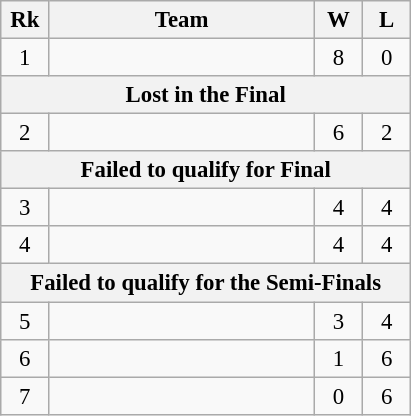<table class=wikitable style="text-align:center; font-size:95%">
<tr>
<th width=25>Rk</th>
<th width=170>Team</th>
<th width=25>W</th>
<th width=25>L</th>
</tr>
<tr>
<td>1</td>
<td align=left></td>
<td>8</td>
<td>0</td>
</tr>
<tr>
<th colspan="8">Lost in the Final</th>
</tr>
<tr>
<td>2</td>
<td align=left></td>
<td>6</td>
<td>2</td>
</tr>
<tr>
<th colspan="8">Failed to qualify for Final</th>
</tr>
<tr>
<td>3</td>
<td align=left></td>
<td>4</td>
<td>4</td>
</tr>
<tr>
<td>4</td>
<td align=left></td>
<td>4</td>
<td>4</td>
</tr>
<tr>
<th colspan="8">Failed to qualify for the Semi-Finals</th>
</tr>
<tr>
<td>5</td>
<td align=left></td>
<td>3</td>
<td>4</td>
</tr>
<tr>
<td>6</td>
<td align=left></td>
<td>1</td>
<td>6</td>
</tr>
<tr>
<td>7</td>
<td align=left></td>
<td>0</td>
<td>6</td>
</tr>
</table>
